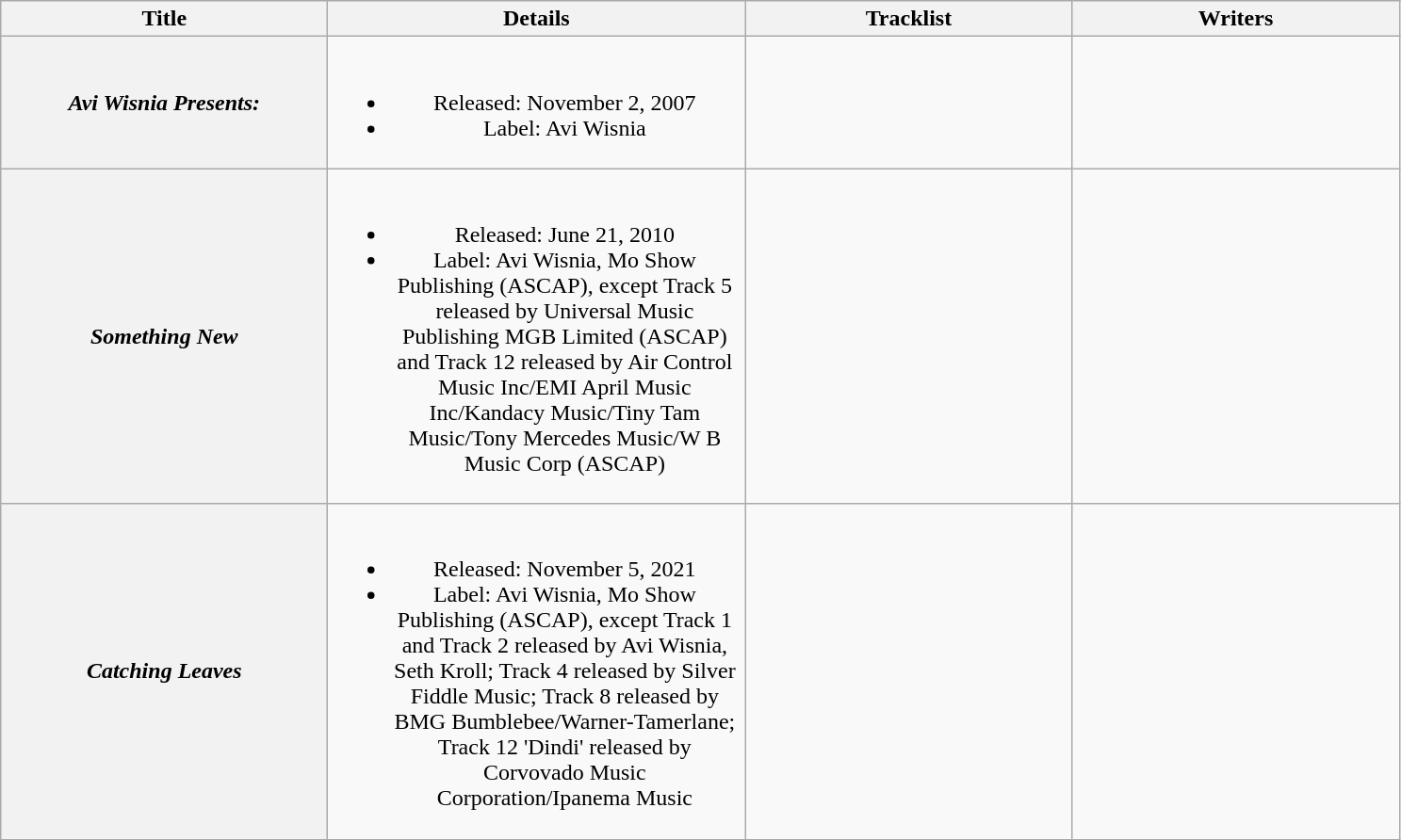<table class="wikitable plainrowheaders" style="text-align:center;">
<tr>
<th style="width:14em;">Title</th>
<th style="width:18em;">Details</th>
<th style="width:14em;">Tracklist</th>
<th style="width:14em;">Writers</th>
</tr>
<tr>
<th scope="row"><em>Avi Wisnia Presents:</em></th>
<td><br><ul><li>Released: November 2, 2007</li><li>Label: Avi Wisnia</li></ul></td>
<td><br></td>
</tr>
<tr>
<th scope="row"><em>Something New</em></th>
<td><br><ul><li>Released: June 21, 2010</li><li>Label: Avi Wisnia, Mo Show Publishing (ASCAP), except Track 5 released by Universal Music Publishing MGB Limited (ASCAP) and Track 12 released by Air Control Music Inc/EMI April Music Inc/Kandacy Music/Tiny Tam Music/Tony Mercedes Music/W B Music Corp (ASCAP)</li></ul></td>
<td><br></td>
<td><br></td>
</tr>
<tr>
<th scope="row"><em>Catching Leaves</em></th>
<td><br><ul><li>Released: November 5, 2021</li><li>Label: Avi Wisnia, Mo Show Publishing (ASCAP), except Track 1 and Track 2 released by Avi Wisnia, Seth Kroll; Track 4 released by Silver Fiddle Music; Track 8 released by BMG Bumblebee/Warner-Tamerlane; Track 12 'Dindi' released by Corvovado Music Corporation/Ipanema Music</li></ul></td>
<td><br></td>
<td><br></td>
</tr>
</table>
